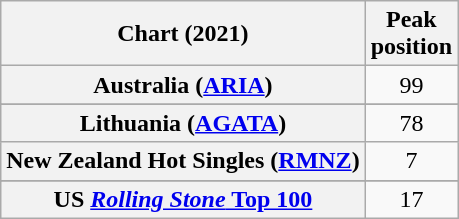<table class="wikitable sortable plainrowheaders" style="text-align:center">
<tr>
<th scope="col">Chart (2021)</th>
<th scope="col">Peak<br>position</th>
</tr>
<tr>
<th scope="row">Australia (<a href='#'>ARIA</a>)</th>
<td>99</td>
</tr>
<tr>
</tr>
<tr>
</tr>
<tr>
</tr>
<tr>
</tr>
<tr>
<th scope="row">Lithuania (<a href='#'>AGATA</a>)</th>
<td>78</td>
</tr>
<tr>
<th scope="row">New Zealand Hot Singles (<a href='#'>RMNZ</a>)</th>
<td>7</td>
</tr>
<tr>
</tr>
<tr>
</tr>
<tr>
</tr>
<tr>
</tr>
<tr>
</tr>
<tr>
</tr>
<tr>
</tr>
<tr>
</tr>
<tr>
</tr>
<tr>
<th scope="row">US <a href='#'><em>Rolling Stone</em> Top 100</a></th>
<td>17</td>
</tr>
</table>
